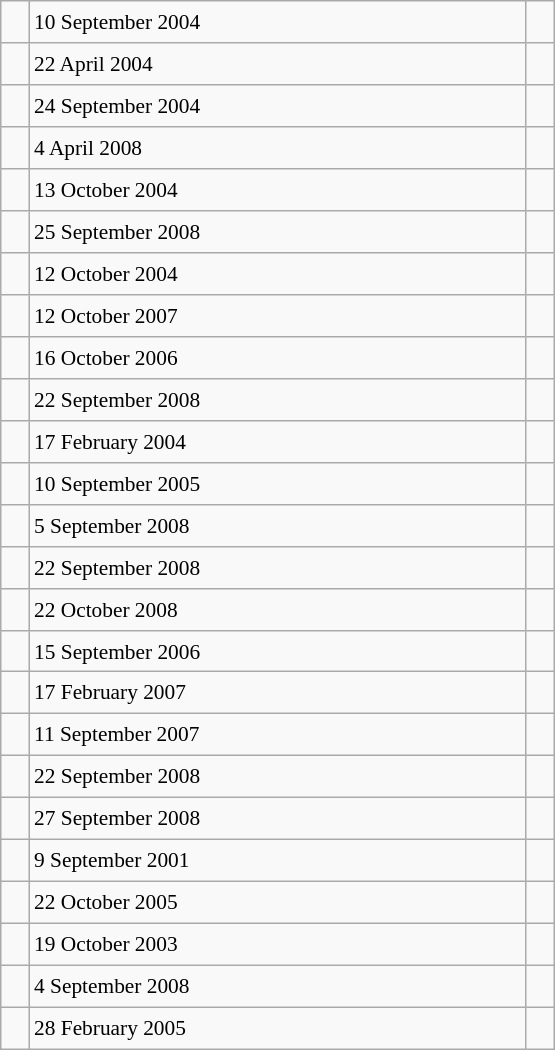<table class="wikitable" style="font-size: 89%; float: left; width: 26em; margin-right: 1em; height: 700px">
<tr>
<td></td>
<td>10 September 2004</td>
<td></td>
</tr>
<tr>
<td></td>
<td>22 April 2004</td>
<td></td>
</tr>
<tr>
<td></td>
<td>24 September 2004</td>
<td></td>
</tr>
<tr>
<td></td>
<td>4 April 2008</td>
<td></td>
</tr>
<tr>
<td></td>
<td>13 October 2004</td>
<td></td>
</tr>
<tr>
<td></td>
<td>25 September 2008</td>
<td></td>
</tr>
<tr>
<td></td>
<td>12 October 2004</td>
<td></td>
</tr>
<tr>
<td></td>
<td>12 October 2007</td>
<td></td>
</tr>
<tr>
<td></td>
<td>16 October 2006</td>
<td></td>
</tr>
<tr>
<td></td>
<td>22 September 2008</td>
<td></td>
</tr>
<tr>
<td></td>
<td>17 February 2004</td>
<td></td>
</tr>
<tr>
<td></td>
<td>10 September 2005</td>
<td></td>
</tr>
<tr>
<td></td>
<td>5 September 2008</td>
<td></td>
</tr>
<tr>
<td></td>
<td>22 September 2008</td>
<td></td>
</tr>
<tr>
<td></td>
<td>22 October 2008</td>
<td></td>
</tr>
<tr>
<td></td>
<td>15 September 2006</td>
<td></td>
</tr>
<tr>
<td></td>
<td>17 February 2007</td>
<td></td>
</tr>
<tr>
<td></td>
<td>11 September 2007</td>
<td></td>
</tr>
<tr>
<td></td>
<td>22 September 2008</td>
<td></td>
</tr>
<tr>
<td></td>
<td>27 September 2008</td>
<td></td>
</tr>
<tr>
<td></td>
<td>9 September 2001</td>
<td></td>
</tr>
<tr>
<td></td>
<td>22 October 2005</td>
<td></td>
</tr>
<tr>
<td></td>
<td>19 October 2003</td>
<td></td>
</tr>
<tr>
<td></td>
<td>4 September 2008</td>
<td></td>
</tr>
<tr>
<td></td>
<td>28 February 2005</td>
<td></td>
</tr>
</table>
